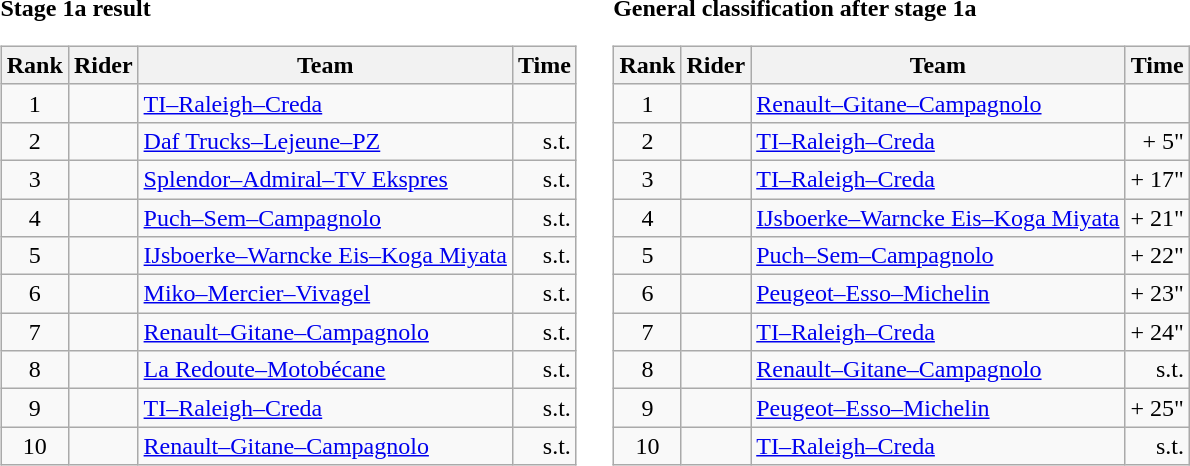<table>
<tr>
<td><strong>Stage 1a result</strong><br><table class="wikitable">
<tr>
<th scope="col">Rank</th>
<th scope="col">Rider</th>
<th scope="col">Team</th>
<th scope="col">Time</th>
</tr>
<tr>
<td style="text-align:center;">1</td>
<td></td>
<td><a href='#'>TI–Raleigh–Creda</a></td>
<td style="text-align:right;"></td>
</tr>
<tr>
<td style="text-align:center;">2</td>
<td></td>
<td><a href='#'>Daf Trucks–Lejeune–PZ</a></td>
<td style="text-align:right;">s.t.</td>
</tr>
<tr>
<td style="text-align:center;">3</td>
<td></td>
<td><a href='#'>Splendor–Admiral–TV Ekspres</a></td>
<td style="text-align:right;">s.t.</td>
</tr>
<tr>
<td style="text-align:center;">4</td>
<td></td>
<td><a href='#'>Puch–Sem–Campagnolo</a></td>
<td style="text-align:right;">s.t.</td>
</tr>
<tr>
<td style="text-align:center;">5</td>
<td></td>
<td><a href='#'>IJsboerke–Warncke Eis–Koga Miyata</a></td>
<td style="text-align:right;">s.t.</td>
</tr>
<tr>
<td style="text-align:center;">6</td>
<td></td>
<td><a href='#'>Miko–Mercier–Vivagel</a></td>
<td style="text-align:right;">s.t.</td>
</tr>
<tr>
<td style="text-align:center;">7</td>
<td></td>
<td><a href='#'>Renault–Gitane–Campagnolo</a></td>
<td style="text-align:right;">s.t.</td>
</tr>
<tr>
<td style="text-align:center;">8</td>
<td></td>
<td><a href='#'>La Redoute–Motobécane</a></td>
<td style="text-align:right;">s.t.</td>
</tr>
<tr>
<td style="text-align:center;">9</td>
<td></td>
<td><a href='#'>TI–Raleigh–Creda</a></td>
<td style="text-align:right;">s.t.</td>
</tr>
<tr>
<td style="text-align:center;">10</td>
<td></td>
<td><a href='#'>Renault–Gitane–Campagnolo</a></td>
<td style="text-align:right;">s.t.</td>
</tr>
</table>
</td>
<td></td>
<td><strong>General classification after stage 1a</strong><br><table class="wikitable">
<tr>
<th scope="col">Rank</th>
<th scope="col">Rider</th>
<th scope="col">Team</th>
<th scope="col">Time</th>
</tr>
<tr>
<td style="text-align:center;">1</td>
<td> </td>
<td><a href='#'>Renault–Gitane–Campagnolo</a></td>
<td style="text-align:right;"></td>
</tr>
<tr>
<td style="text-align:center;">2</td>
<td></td>
<td><a href='#'>TI–Raleigh–Creda</a></td>
<td style="text-align:right;">+ 5"</td>
</tr>
<tr>
<td style="text-align:center;">3</td>
<td></td>
<td><a href='#'>TI–Raleigh–Creda</a></td>
<td style="text-align:right;">+ 17"</td>
</tr>
<tr>
<td style="text-align:center;">4</td>
<td></td>
<td><a href='#'>IJsboerke–Warncke Eis–Koga Miyata</a></td>
<td style="text-align:right;">+ 21"</td>
</tr>
<tr>
<td style="text-align:center;">5</td>
<td></td>
<td><a href='#'>Puch–Sem–Campagnolo</a></td>
<td style="text-align:right;">+ 22"</td>
</tr>
<tr>
<td style="text-align:center;">6</td>
<td></td>
<td><a href='#'>Peugeot–Esso–Michelin</a></td>
<td style="text-align:right;">+ 23"</td>
</tr>
<tr>
<td style="text-align:center;">7</td>
<td></td>
<td><a href='#'>TI–Raleigh–Creda</a></td>
<td style="text-align:right;">+ 24"</td>
</tr>
<tr>
<td style="text-align:center;">8</td>
<td></td>
<td><a href='#'>Renault–Gitane–Campagnolo</a></td>
<td style="text-align:right;">s.t.</td>
</tr>
<tr>
<td style="text-align:center;">9</td>
<td></td>
<td><a href='#'>Peugeot–Esso–Michelin</a></td>
<td style="text-align:right;">+ 25"</td>
</tr>
<tr>
<td style="text-align:center;">10</td>
<td></td>
<td><a href='#'>TI–Raleigh–Creda</a></td>
<td style="text-align:right;">s.t.</td>
</tr>
</table>
</td>
</tr>
</table>
